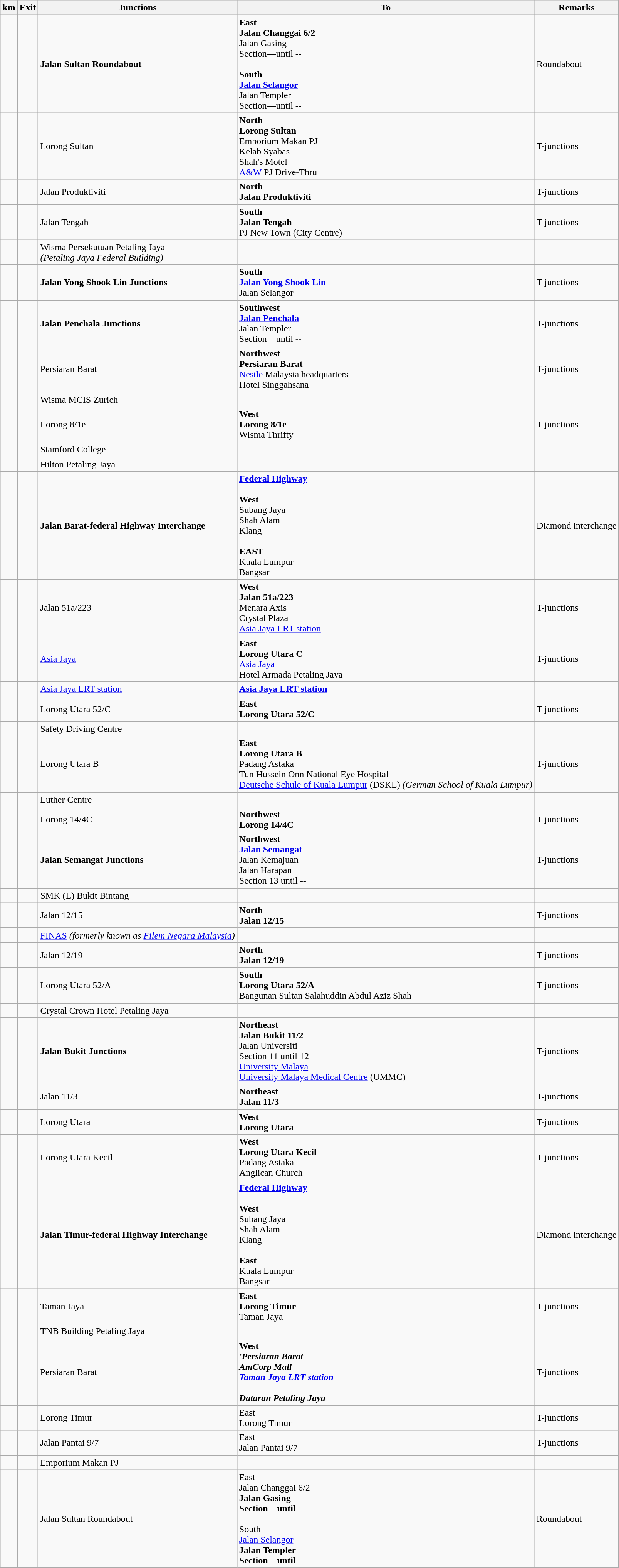<table class="wikitable">
<tr>
<th>km</th>
<th>Exit</th>
<th>Junctions</th>
<th>To</th>
<th>Remarks</th>
</tr>
<tr>
<td></td>
<td></td>
<td><strong>Jalan Sultan Roundabout</strong></td>
<td><strong>East</strong><br><strong>Jalan Changgai 6/2</strong><br>Jalan Gasing<br>Section—until --<br><br><strong>South</strong><br><strong><a href='#'>Jalan Selangor</a></strong><br>Jalan Templer<br>Section—until --</td>
<td>Roundabout</td>
</tr>
<tr>
<td></td>
<td></td>
<td>Lorong Sultan</td>
<td><strong>North</strong><br><strong>Lorong Sultan</strong><br>Emporium Makan PJ<br>Kelab Syabas<br>Shah's Motel<br><a href='#'>A&W</a> PJ Drive-Thru</td>
<td>T-junctions</td>
</tr>
<tr>
<td></td>
<td></td>
<td>Jalan Produktiviti</td>
<td><strong>North</strong><br><strong>Jalan Produktiviti</strong></td>
<td>T-junctions</td>
</tr>
<tr>
<td></td>
<td></td>
<td>Jalan Tengah</td>
<td><strong>South</strong><br><strong>Jalan Tengah</strong><br>PJ New Town (City Centre)</td>
<td>T-junctions</td>
</tr>
<tr>
<td></td>
<td></td>
<td>Wisma Persekutuan Petaling Jaya<br><em>(Petaling Jaya Federal Building)</em></td>
<td></td>
<td></td>
</tr>
<tr>
<td></td>
<td></td>
<td><strong>Jalan Yong Shook Lin Junctions</strong></td>
<td><strong>South</strong><br><strong><a href='#'>Jalan Yong Shook Lin</a></strong><br>Jalan Selangor</td>
<td>T-junctions</td>
</tr>
<tr>
<td></td>
<td></td>
<td><strong>Jalan Penchala Junctions</strong></td>
<td><strong>Southwest</strong><br><strong><a href='#'>Jalan Penchala</a></strong><br>Jalan Templer<br>Section—until --</td>
<td>T-junctions</td>
</tr>
<tr>
<td></td>
<td></td>
<td>Persiaran Barat</td>
<td><strong>Northwest</strong><br><strong>Persiaran Barat</strong><br><a href='#'>Nestle</a> Malaysia headquarters<br>Hotel Singgahsana</td>
<td>T-junctions</td>
</tr>
<tr>
<td></td>
<td></td>
<td>Wisma MCIS Zurich</td>
<td></td>
<td></td>
</tr>
<tr>
<td></td>
<td></td>
<td>Lorong 8/1e</td>
<td><strong>West</strong><br><strong>Lorong 8/1e</strong><br>Wisma Thrifty</td>
<td>T-junctions</td>
</tr>
<tr>
<td></td>
<td></td>
<td>Stamford College</td>
<td></td>
<td></td>
</tr>
<tr>
<td></td>
<td></td>
<td>Hilton Petaling Jaya</td>
<td></td>
<td></td>
</tr>
<tr>
<td></td>
<td></td>
<td><strong>Jalan Barat-federal Highway Interchange</strong></td>
<td> <strong><a href='#'>Federal Highway</a></strong><br><br><strong>West</strong><br>Subang Jaya<br>Shah Alam<br>Klang<br><br><strong>EAST</strong><br>Kuala Lumpur<br>Bangsar</td>
<td>Diamond interchange</td>
</tr>
<tr>
<td></td>
<td></td>
<td>Jalan 51a/223</td>
<td><strong>West</strong><br><strong>Jalan 51a/223</strong><br>Menara Axis<br>Crystal Plaza<br> <a href='#'>Asia Jaya LRT station</a><br></td>
<td>T-junctions</td>
</tr>
<tr>
<td></td>
<td></td>
<td><a href='#'>Asia Jaya</a></td>
<td><strong>East</strong><br><strong>Lorong Utara C</strong><br><a href='#'>Asia Jaya</a><br>Hotel Armada Petaling Jaya</td>
<td>T-junctions</td>
</tr>
<tr>
<td></td>
<td></td>
<td> <a href='#'>Asia Jaya LRT station</a></td>
<td> <strong><a href='#'>Asia Jaya LRT station</a></strong><br></td>
<td></td>
</tr>
<tr>
<td></td>
<td></td>
<td>Lorong Utara 52/C</td>
<td><strong>East</strong><br><strong>Lorong Utara 52/C</strong></td>
<td>T-junctions</td>
</tr>
<tr>
<td></td>
<td></td>
<td>Safety Driving Centre</td>
<td></td>
<td></td>
</tr>
<tr>
<td></td>
<td></td>
<td>Lorong Utara B</td>
<td><strong>East</strong><br><strong>Lorong Utara B</strong><br>Padang Astaka<br>Tun Hussein Onn National Eye Hospital <br><a href='#'>Deutsche Schule of Kuala Lumpur</a> (DSKL) <em>(German School of Kuala Lumpur)</em></td>
<td>T-junctions</td>
</tr>
<tr>
<td></td>
<td></td>
<td>Luther Centre</td>
<td></td>
<td></td>
</tr>
<tr>
<td></td>
<td></td>
<td>Lorong 14/4C</td>
<td><strong>Northwest</strong><br><strong>Lorong 14/4C</strong></td>
<td>T-junctions</td>
</tr>
<tr>
<td></td>
<td></td>
<td><strong>Jalan Semangat Junctions</strong></td>
<td><strong>Northwest</strong><br><strong><a href='#'>Jalan Semangat</a></strong><br>Jalan Kemajuan<br>Jalan Harapan<br>Section 13 until --</td>
<td>T-junctions</td>
</tr>
<tr>
<td></td>
<td></td>
<td>SMK (L) Bukit Bintang</td>
<td></td>
<td></td>
</tr>
<tr>
<td></td>
<td></td>
<td>Jalan 12/15</td>
<td><strong>North</strong><br><strong>Jalan 12/15</strong></td>
<td>T-junctions</td>
</tr>
<tr>
<td></td>
<td></td>
<td><a href='#'>FINAS</a> <em>(formerly known as <a href='#'>Filem Negara Malaysia</a>)</em></td>
<td></td>
<td></td>
</tr>
<tr>
<td></td>
<td></td>
<td>Jalan 12/19</td>
<td><strong>North</strong><br><strong>Jalan 12/19</strong></td>
<td>T-junctions</td>
</tr>
<tr>
<td></td>
<td></td>
<td>Lorong Utara 52/A</td>
<td><strong>South</strong><br><strong>Lorong Utara 52/A</strong><br>Bangunan Sultan Salahuddin Abdul Aziz Shah</td>
<td>T-junctions</td>
</tr>
<tr>
<td></td>
<td></td>
<td>Crystal Crown Hotel Petaling Jaya</td>
<td></td>
<td></td>
</tr>
<tr>
<td></td>
<td></td>
<td><strong>Jalan Bukit Junctions</strong></td>
<td><strong>Northeast</strong><br><strong>Jalan Bukit 11/2</strong><br>Jalan Universiti<br>Section 11 until 12<br><a href='#'>University Malaya</a> <br><a href='#'>University Malaya Medical Centre</a> (UMMC) </td>
<td>T-junctions</td>
</tr>
<tr>
<td></td>
<td></td>
<td>Jalan 11/3</td>
<td><strong>Northeast</strong><br><strong>Jalan 11/3</strong></td>
<td>T-junctions</td>
</tr>
<tr>
<td></td>
<td></td>
<td>Lorong Utara</td>
<td><strong>West</strong><br><strong>Lorong Utara</strong></td>
<td>T-junctions</td>
</tr>
<tr>
<td></td>
<td></td>
<td>Lorong Utara Kecil</td>
<td><strong>West</strong><br><strong>Lorong Utara Kecil</strong><br>Padang Astaka<br>Anglican Church</td>
<td>T-junctions</td>
</tr>
<tr>
<td></td>
<td></td>
<td><strong>Jalan Timur-federal Highway Interchange</strong></td>
<td> <strong><a href='#'>Federal Highway</a></strong><br><br><strong>West</strong><br>Subang Jaya<br>Shah Alam<br>Klang<br><br><strong>East</strong><br>Kuala Lumpur<br>Bangsar</td>
<td>Diamond interchange</td>
</tr>
<tr>
<td></td>
<td></td>
<td>Taman Jaya</td>
<td><strong>East</strong><br><strong>Lorong Timur</strong><br>Taman Jaya</td>
<td>T-junctions</td>
</tr>
<tr>
<td></td>
<td></td>
<td>TNB Building Petaling Jaya</td>
<td></td>
<td></td>
</tr>
<tr>
<td></td>
<td></td>
<td>Persiaran Barat</td>
<td><strong>West</strong><br><strong><em>'Persiaran Barat<strong><br>AmCorp Mall<br> <a href='#'>Taman Jaya LRT station</a><br><br>Dataran Petaling Jaya</td>
<td>T-junctions</td>
</tr>
<tr>
<td></td>
<td></td>
<td>Lorong Timur</td>
<td></strong>East<strong><br></strong>Lorong Timur<strong></td>
<td>T-junctions</td>
</tr>
<tr>
<td></td>
<td></td>
<td>Jalan Pantai 9/7</td>
<td></strong>East<strong><br></strong>Jalan Pantai 9/7<strong></td>
<td>T-junctions</td>
</tr>
<tr>
<td></td>
<td></td>
<td>Emporium Makan PJ</td>
<td></td>
<td></td>
</tr>
<tr>
<td></td>
<td></td>
<td></strong>Jalan Sultan Roundabout<strong></td>
<td></strong>East<strong><br></strong>Jalan Changgai 6/2<strong><br>Jalan Gasing<br>Section—until --<br><br></strong>South<strong><br></strong><a href='#'>Jalan Selangor</a><strong><br>Jalan Templer<br>Section—until --</td>
<td>Roundabout</td>
</tr>
</table>
